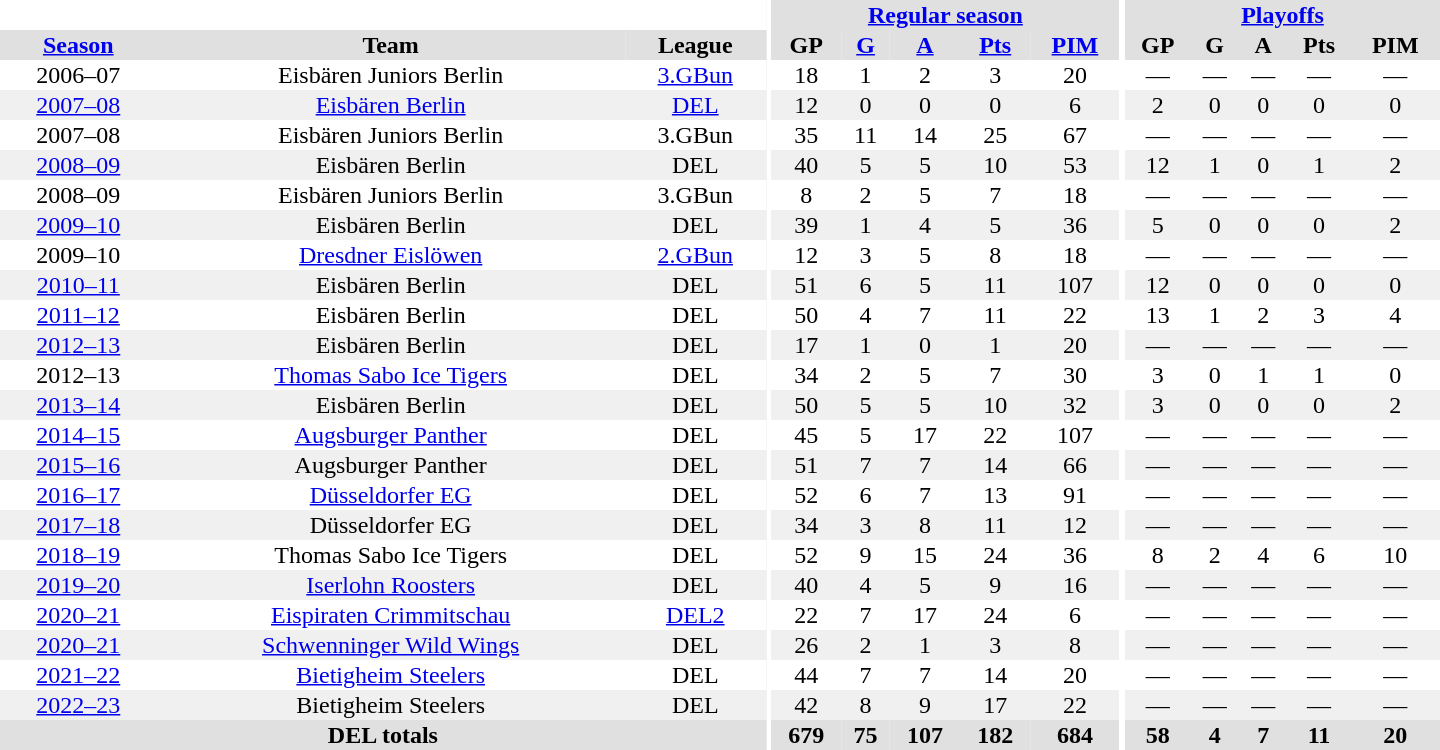<table border="0" cellpadding="1" cellspacing="0" style="text-align:center; width:60em">
<tr bgcolor="#e0e0e0">
<th colspan="3" bgcolor="#ffffff"></th>
<th rowspan="99" bgcolor="#ffffff"></th>
<th colspan="5"><a href='#'>Regular season</a></th>
<th rowspan="99" bgcolor="#ffffff"></th>
<th colspan="5"><a href='#'>Playoffs</a></th>
</tr>
<tr bgcolor="#e0e0e0">
<th><a href='#'>Season</a></th>
<th>Team</th>
<th>League</th>
<th>GP</th>
<th><a href='#'>G</a></th>
<th><a href='#'>A</a></th>
<th><a href='#'>Pts</a></th>
<th><a href='#'>PIM</a></th>
<th>GP</th>
<th>G</th>
<th>A</th>
<th>Pts</th>
<th>PIM</th>
</tr>
<tr ALIGN="center">
<td>2006–07</td>
<td>Eisbären Juniors Berlin</td>
<td><a href='#'>3.GBun</a></td>
<td>18</td>
<td>1</td>
<td>2</td>
<td>3</td>
<td>20</td>
<td>—</td>
<td>—</td>
<td>—</td>
<td>—</td>
<td>—</td>
</tr>
<tr ALIGN="center" bgcolor="#f0f0f0">
<td><a href='#'>2007–08</a></td>
<td><a href='#'>Eisbären Berlin</a></td>
<td><a href='#'>DEL</a></td>
<td>12</td>
<td>0</td>
<td>0</td>
<td>0</td>
<td>6</td>
<td>2</td>
<td>0</td>
<td>0</td>
<td>0</td>
<td>0</td>
</tr>
<tr ALIGN="center">
<td>2007–08</td>
<td>Eisbären Juniors Berlin</td>
<td>3.GBun</td>
<td>35</td>
<td>11</td>
<td>14</td>
<td>25</td>
<td>67</td>
<td>—</td>
<td>—</td>
<td>—</td>
<td>—</td>
<td>—</td>
</tr>
<tr ALIGN="center" bgcolor="#f0f0f0">
<td><a href='#'>2008–09</a></td>
<td>Eisbären Berlin</td>
<td>DEL</td>
<td>40</td>
<td>5</td>
<td>5</td>
<td>10</td>
<td>53</td>
<td>12</td>
<td>1</td>
<td>0</td>
<td>1</td>
<td>2</td>
</tr>
<tr ALIGN="center">
<td>2008–09</td>
<td>Eisbären Juniors Berlin</td>
<td>3.GBun</td>
<td>8</td>
<td>2</td>
<td>5</td>
<td>7</td>
<td>18</td>
<td>—</td>
<td>—</td>
<td>—</td>
<td>—</td>
<td>—</td>
</tr>
<tr ALIGN="center" bgcolor="#f0f0f0">
<td><a href='#'>2009–10</a></td>
<td>Eisbären Berlin</td>
<td>DEL</td>
<td>39</td>
<td>1</td>
<td>4</td>
<td>5</td>
<td>36</td>
<td>5</td>
<td>0</td>
<td>0</td>
<td>0</td>
<td>2</td>
</tr>
<tr ALIGN="center">
<td>2009–10</td>
<td><a href='#'>Dresdner Eislöwen</a></td>
<td><a href='#'>2.GBun</a></td>
<td>12</td>
<td>3</td>
<td>5</td>
<td>8</td>
<td>18</td>
<td>—</td>
<td>—</td>
<td>—</td>
<td>—</td>
<td>—</td>
</tr>
<tr ALIGN="center" bgcolor="#f0f0f0">
<td><a href='#'>2010–11</a></td>
<td>Eisbären Berlin</td>
<td>DEL</td>
<td>51</td>
<td>6</td>
<td>5</td>
<td>11</td>
<td>107</td>
<td>12</td>
<td>0</td>
<td>0</td>
<td>0</td>
<td>0</td>
</tr>
<tr ALIGN="center">
<td><a href='#'>2011–12</a></td>
<td>Eisbären Berlin</td>
<td>DEL</td>
<td>50</td>
<td>4</td>
<td>7</td>
<td>11</td>
<td>22</td>
<td>13</td>
<td>1</td>
<td>2</td>
<td>3</td>
<td>4</td>
</tr>
<tr ALIGN="center"  bgcolor="#f0f0f0">
<td><a href='#'>2012–13</a></td>
<td>Eisbären Berlin</td>
<td>DEL</td>
<td>17</td>
<td>1</td>
<td>0</td>
<td>1</td>
<td>20</td>
<td>—</td>
<td>—</td>
<td>—</td>
<td>—</td>
<td>—</td>
</tr>
<tr ALIGN="center">
<td>2012–13</td>
<td><a href='#'>Thomas Sabo Ice Tigers</a></td>
<td>DEL</td>
<td>34</td>
<td>2</td>
<td>5</td>
<td>7</td>
<td>30</td>
<td>3</td>
<td>0</td>
<td>1</td>
<td>1</td>
<td>0</td>
</tr>
<tr ALIGN="center"  bgcolor="#f0f0f0">
<td><a href='#'>2013–14</a></td>
<td>Eisbären Berlin</td>
<td>DEL</td>
<td>50</td>
<td>5</td>
<td>5</td>
<td>10</td>
<td>32</td>
<td>3</td>
<td>0</td>
<td>0</td>
<td>0</td>
<td>2</td>
</tr>
<tr ALIGN="center">
<td><a href='#'>2014–15</a></td>
<td><a href='#'>Augsburger Panther</a></td>
<td>DEL</td>
<td>45</td>
<td>5</td>
<td>17</td>
<td>22</td>
<td>107</td>
<td>—</td>
<td>—</td>
<td>—</td>
<td>—</td>
<td>—</td>
</tr>
<tr ALIGN="center"  bgcolor="#f0f0f0">
<td><a href='#'>2015–16</a></td>
<td>Augsburger Panther</td>
<td>DEL</td>
<td>51</td>
<td>7</td>
<td>7</td>
<td>14</td>
<td>66</td>
<td>—</td>
<td>—</td>
<td>—</td>
<td>—</td>
<td>—</td>
</tr>
<tr ALIGN="center">
<td><a href='#'>2016–17</a></td>
<td><a href='#'>Düsseldorfer EG</a></td>
<td>DEL</td>
<td>52</td>
<td>6</td>
<td>7</td>
<td>13</td>
<td>91</td>
<td>—</td>
<td>—</td>
<td>—</td>
<td>—</td>
<td>—</td>
</tr>
<tr ALIGN="center"   bgcolor="#f0f0f0">
<td><a href='#'>2017–18</a></td>
<td>Düsseldorfer EG</td>
<td>DEL</td>
<td>34</td>
<td>3</td>
<td>8</td>
<td>11</td>
<td>12</td>
<td>—</td>
<td>—</td>
<td>—</td>
<td>—</td>
<td>—</td>
</tr>
<tr ALIGN="center">
<td><a href='#'>2018–19</a></td>
<td>Thomas Sabo Ice Tigers</td>
<td>DEL</td>
<td>52</td>
<td>9</td>
<td>15</td>
<td>24</td>
<td>36</td>
<td>8</td>
<td>2</td>
<td>4</td>
<td>6</td>
<td>10</td>
</tr>
<tr ALIGN="center"   bgcolor="#f0f0f0">
<td><a href='#'>2019–20</a></td>
<td><a href='#'>Iserlohn Roosters</a></td>
<td>DEL</td>
<td>40</td>
<td>4</td>
<td>5</td>
<td>9</td>
<td>16</td>
<td>—</td>
<td>—</td>
<td>—</td>
<td>—</td>
<td>—</td>
</tr>
<tr ALIGN="center">
<td><a href='#'>2020–21</a></td>
<td><a href='#'>Eispiraten Crimmitschau</a></td>
<td><a href='#'>DEL2</a></td>
<td>22</td>
<td>7</td>
<td>17</td>
<td>24</td>
<td>6</td>
<td>—</td>
<td>—</td>
<td>—</td>
<td>—</td>
<td>—</td>
</tr>
<tr ALIGN="center"   bgcolor="#f0f0f0">
<td><a href='#'>2020–21</a></td>
<td><a href='#'>Schwenninger Wild Wings</a></td>
<td>DEL</td>
<td>26</td>
<td>2</td>
<td>1</td>
<td>3</td>
<td>8</td>
<td>—</td>
<td>—</td>
<td>—</td>
<td>—</td>
<td>—</td>
</tr>
<tr ALIGN="center">
<td><a href='#'>2021–22</a></td>
<td><a href='#'>Bietigheim Steelers</a></td>
<td>DEL</td>
<td>44</td>
<td>7</td>
<td>7</td>
<td>14</td>
<td>20</td>
<td>—</td>
<td>—</td>
<td>—</td>
<td>—</td>
<td>—</td>
</tr>
<tr ALIGN="center"   bgcolor="#f0f0f0">
<td><a href='#'>2022–23</a></td>
<td>Bietigheim Steelers</td>
<td>DEL</td>
<td>42</td>
<td>8</td>
<td>9</td>
<td>17</td>
<td>22</td>
<td>—</td>
<td>—</td>
<td>—</td>
<td>—</td>
<td>—</td>
</tr>
<tr bgcolor="#e0e0e0">
<th colspan="3">DEL totals</th>
<th>679</th>
<th>75</th>
<th>107</th>
<th>182</th>
<th>684</th>
<th>58</th>
<th>4</th>
<th>7</th>
<th>11</th>
<th>20</th>
</tr>
</table>
